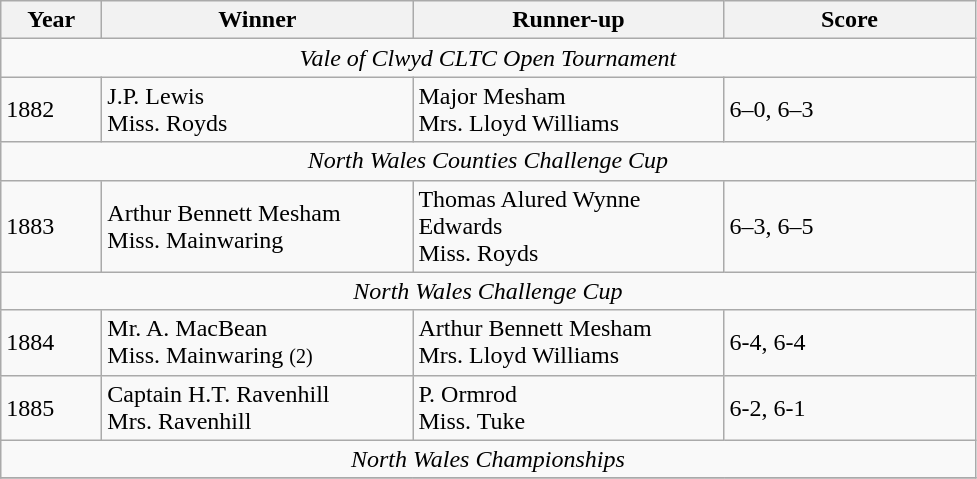<table class="wikitable">
<tr>
<th style="width:60px;">Year</th>
<th style="width:200px;">Winner</th>
<th style="width:200px;">Runner-up</th>
<th style="width:160px;">Score</th>
</tr>
<tr>
<td colspan=4 align=center><em>Vale of Clwyd CLTC Open Tournament</em></td>
</tr>
<tr>
<td>1882</td>
<td> J.P. Lewis<br> Miss. Royds</td>
<td> Major Mesham<br> Mrs. Lloyd Williams</td>
<td>6–0, 6–3</td>
</tr>
<tr>
<td colspan=4 align=center><em>North Wales Counties Challenge Cup</em></td>
</tr>
<tr>
<td>1883</td>
<td> Arthur Bennett Mesham<br> Miss. Mainwaring</td>
<td> Thomas Alured Wynne Edwards<br> Miss. Royds</td>
<td>6–3, 6–5</td>
</tr>
<tr>
<td colspan=4 align=center><em>North Wales Challenge Cup</em></td>
</tr>
<tr>
<td>1884</td>
<td> Mr. A. MacBean<br> Miss. Mainwaring <small>(2)</small></td>
<td> Arthur Bennett Mesham<br> Mrs. Lloyd Williams</td>
<td>6-4, 6-4</td>
</tr>
<tr>
<td>1885</td>
<td> Captain H.T. Ravenhill<br> Mrs. Ravenhill</td>
<td> P. Ormrod<br> Miss. Tuke</td>
<td>6-2, 6-1</td>
</tr>
<tr>
<td colspan=4 align=center><em>North Wales Championships</em></td>
</tr>
<tr>
</tr>
</table>
